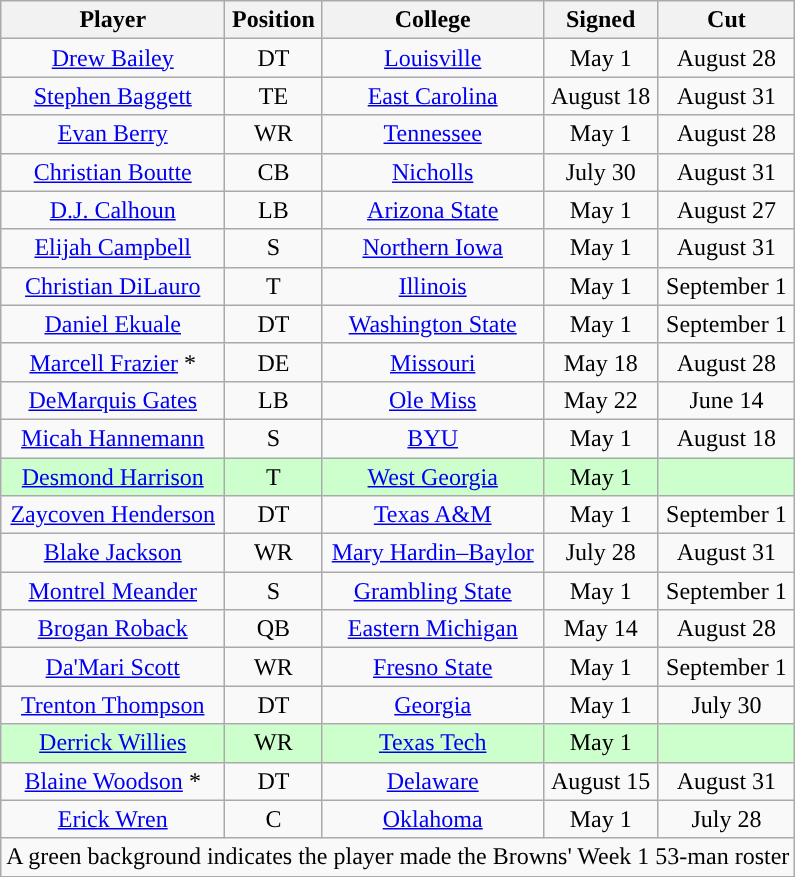<table class="wikitable" style="text-align:center">
<tr>
<th>Player</th>
<th>Position</th>
<th>College</th>
<th>Signed</th>
<th>Cut</th>
</tr>
<tr>
<td><a href='#'>Drew Bailey</a></td>
<td>DT</td>
<td><a href='#'>Louisville</a></td>
<td>May 1</td>
<td>August 28</td>
</tr>
<tr>
<td><a href='#'>Stephen Baggett</a></td>
<td>TE</td>
<td><a href='#'>East Carolina</a></td>
<td>August 18</td>
<td>August 31</td>
</tr>
<tr>
<td><a href='#'>Evan Berry</a></td>
<td>WR</td>
<td><a href='#'>Tennessee</a></td>
<td>May 1</td>
<td>August 28</td>
</tr>
<tr>
<td><a href='#'>Christian Boutte</a></td>
<td>CB</td>
<td><a href='#'>Nicholls</a></td>
<td>July 30</td>
<td>August 31</td>
</tr>
<tr>
<td><a href='#'>D.J. Calhoun</a></td>
<td>LB</td>
<td><a href='#'>Arizona State</a></td>
<td>May 1</td>
<td>August 27</td>
</tr>
<tr>
<td><a href='#'>Elijah Campbell</a></td>
<td>S</td>
<td><a href='#'>Northern Iowa</a></td>
<td>May 1</td>
<td>August 31</td>
</tr>
<tr>
<td><a href='#'>Christian DiLauro</a></td>
<td>T</td>
<td><a href='#'>Illinois</a></td>
<td>May 1</td>
<td>September 1</td>
</tr>
<tr>
<td><a href='#'>Daniel Ekuale</a></td>
<td>DT</td>
<td><a href='#'>Washington State</a></td>
<td>May 1</td>
<td>September 1</td>
</tr>
<tr>
<td><a href='#'>Marcell Frazier</a> *</td>
<td>DE</td>
<td><a href='#'>Missouri</a></td>
<td>May 18</td>
<td>August 28</td>
</tr>
<tr>
<td><a href='#'>DeMarquis Gates</a></td>
<td>LB</td>
<td><a href='#'>Ole Miss</a></td>
<td>May 22</td>
<td>June 14</td>
</tr>
<tr>
<td><a href='#'>Micah Hannemann</a></td>
<td>S</td>
<td><a href='#'>BYU</a></td>
<td>May 1</td>
<td>August 18</td>
</tr>
<tr bgcolor="#ccffcc">
<td><a href='#'>Desmond Harrison</a></td>
<td>T</td>
<td><a href='#'>West Georgia</a></td>
<td>May 1</td>
<td></td>
</tr>
<tr>
<td><a href='#'>Zaycoven Henderson</a></td>
<td>DT</td>
<td><a href='#'>Texas A&M</a></td>
<td>May 1</td>
<td>September 1</td>
</tr>
<tr>
<td><a href='#'>Blake Jackson</a></td>
<td>WR</td>
<td><a href='#'>Mary Hardin–Baylor</a></td>
<td>July 28</td>
<td>August 31</td>
</tr>
<tr>
<td><a href='#'>Montrel Meander</a></td>
<td>S</td>
<td><a href='#'>Grambling State</a></td>
<td>May 1</td>
<td>September 1</td>
</tr>
<tr>
<td><a href='#'>Brogan Roback</a></td>
<td>QB</td>
<td><a href='#'>Eastern Michigan</a></td>
<td>May 14</td>
<td>August 28</td>
</tr>
<tr>
<td><a href='#'>Da'Mari Scott</a></td>
<td>WR</td>
<td><a href='#'>Fresno State</a></td>
<td>May 1</td>
<td>September 1</td>
</tr>
<tr>
<td><a href='#'>Trenton Thompson</a></td>
<td>DT</td>
<td><a href='#'>Georgia</a></td>
<td>May 1</td>
<td>July 30</td>
</tr>
<tr bgcolor="#ccffcc">
<td><a href='#'>Derrick Willies</a></td>
<td>WR</td>
<td><a href='#'>Texas Tech</a></td>
<td>May 1</td>
<td></td>
</tr>
<tr>
<td><a href='#'>Blaine Woodson</a> *</td>
<td>DT</td>
<td><a href='#'>Delaware</a></td>
<td>August 15</td>
<td>August 31</td>
</tr>
<tr>
<td><a href='#'>Erick Wren</a></td>
<td>C</td>
<td><a href='#'>Oklahoma</a></td>
<td>May 1</td>
<td>July 28</td>
</tr>
<tr>
<td colspan="5">A green background indicates the player made the Browns' Week 1 53-man roster</td>
</tr>
<tr>
</tr>
</table>
